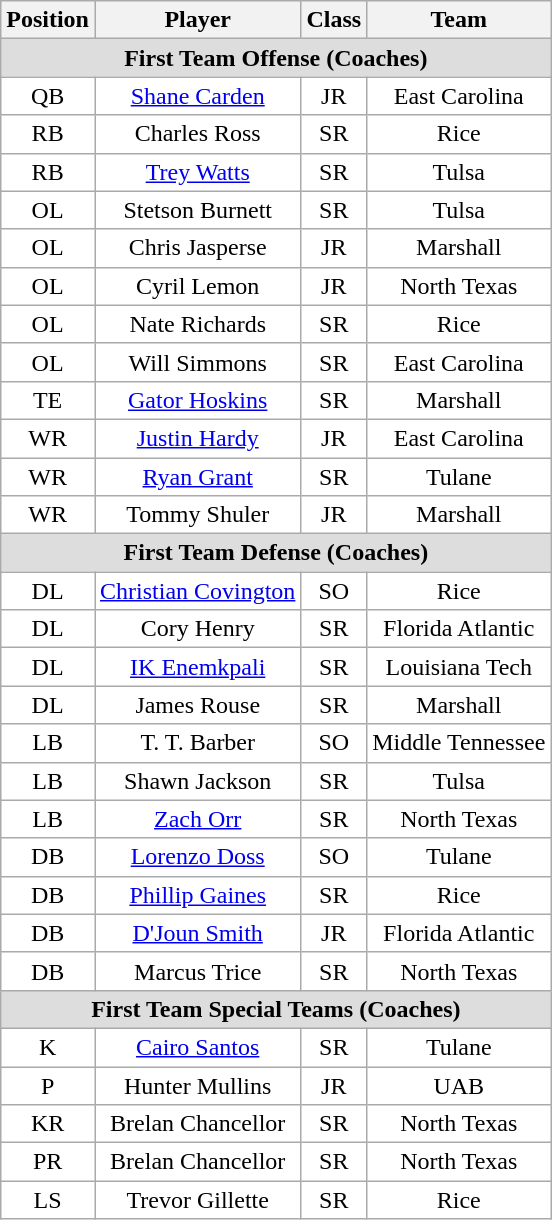<table class="wikitable sortable">
<tr>
<th>Position</th>
<th>Player</th>
<th>Class</th>
<th>Team</th>
</tr>
<tr>
<td colspan="4" style="text-align:center; background:#ddd;"><strong>First Team Offense (Coaches)</strong></td>
</tr>
<tr style="text-align:center;">
<td style="background:white">QB</td>
<td style="background:white"><a href='#'>Shane Carden</a></td>
<td style="background:white">JR</td>
<td style="background:white">East Carolina</td>
</tr>
<tr style="text-align:center;">
<td style="background:white">RB</td>
<td style="background:white">Charles Ross</td>
<td style="background:white">SR</td>
<td style="background:white">Rice</td>
</tr>
<tr style="text-align:center;">
<td style="background:white">RB</td>
<td style="background:white"><a href='#'>Trey Watts</a></td>
<td style="background:white">SR</td>
<td style="background:white">Tulsa</td>
</tr>
<tr style="text-align:center;">
<td style="background:white">OL</td>
<td style="background:white">Stetson Burnett</td>
<td style="background:white">SR</td>
<td style="background:white">Tulsa</td>
</tr>
<tr style="text-align:center;">
<td style="background:white">OL</td>
<td style="background:white">Chris Jasperse</td>
<td style="background:white">JR</td>
<td style="background:white">Marshall</td>
</tr>
<tr style="text-align:center;">
<td style="background:white">OL</td>
<td style="background:white">Cyril Lemon</td>
<td style="background:white">JR</td>
<td style="background:white">North Texas</td>
</tr>
<tr style="text-align:center;">
<td style="background:white">OL</td>
<td style="background:white">Nate Richards</td>
<td style="background:white">SR</td>
<td style="background:white">Rice</td>
</tr>
<tr style="text-align:center;">
<td style="background:white">OL</td>
<td style="background:white">Will Simmons</td>
<td style="background:white">SR</td>
<td style="background:white">East Carolina</td>
</tr>
<tr style="text-align:center;">
<td style="background:white">TE</td>
<td style="background:white"><a href='#'>Gator Hoskins</a></td>
<td style="background:white">SR</td>
<td style="background:white">Marshall</td>
</tr>
<tr style="text-align:center;">
<td style="background:white">WR</td>
<td style="background:white"><a href='#'>Justin Hardy</a></td>
<td style="background:white">JR</td>
<td style="background:white">East Carolina</td>
</tr>
<tr style="text-align:center;">
<td style="background:white">WR</td>
<td style="background:white"><a href='#'>Ryan Grant</a></td>
<td style="background:white">SR</td>
<td style="background:white">Tulane</td>
</tr>
<tr style="text-align:center;">
<td style="background:white">WR</td>
<td style="background:white">Tommy Shuler</td>
<td style="background:white">JR</td>
<td style="background:white">Marshall</td>
</tr>
<tr>
<td colspan="4" style="text-align:center; background:#ddd;"><strong>First Team Defense (Coaches)</strong></td>
</tr>
<tr style="text-align:center;">
<td style="background:white">DL</td>
<td style="background:white"><a href='#'>Christian Covington</a></td>
<td style="background:white">SO</td>
<td style="background:white">Rice</td>
</tr>
<tr style="text-align:center;">
<td style="background:white">DL</td>
<td style="background:white">Cory Henry</td>
<td style="background:white">SR</td>
<td style="background:white">Florida Atlantic</td>
</tr>
<tr style="text-align:center;">
<td style="background:white">DL</td>
<td style="background:white"><a href='#'>IK Enemkpali</a></td>
<td style="background:white">SR</td>
<td style="background:white">Louisiana Tech</td>
</tr>
<tr style="text-align:center;">
<td style="background:white">DL</td>
<td style="background:white">James Rouse</td>
<td style="background:white">SR</td>
<td style="background:white">Marshall</td>
</tr>
<tr style="text-align:center;">
<td style="background:white">LB</td>
<td style="background:white">T. T. Barber</td>
<td style="background:white">SO</td>
<td style="background:white">Middle Tennessee</td>
</tr>
<tr style="text-align:center;">
<td style="background:white">LB</td>
<td style="background:white">Shawn Jackson</td>
<td style="background:white">SR</td>
<td style="background:white">Tulsa</td>
</tr>
<tr style="text-align:center;">
<td style="background:white">LB</td>
<td style="background:white"><a href='#'>Zach Orr</a></td>
<td style="background:white">SR</td>
<td style="background:white">North Texas</td>
</tr>
<tr style="text-align:center;">
<td style="background:white">DB</td>
<td style="background:white"><a href='#'>Lorenzo Doss</a></td>
<td style="background:white">SO</td>
<td style="background:white">Tulane</td>
</tr>
<tr style="text-align:center;">
<td style="background:white">DB</td>
<td style="background:white"><a href='#'>Phillip Gaines</a></td>
<td style="background:white">SR</td>
<td style="background:white">Rice</td>
</tr>
<tr style="text-align:center;">
<td style="background:white">DB</td>
<td style="background:white"><a href='#'>D'Joun Smith</a></td>
<td style="background:white">JR</td>
<td style="background:white">Florida Atlantic</td>
</tr>
<tr style="text-align:center;">
<td style="background:white">DB</td>
<td style="background:white">Marcus Trice</td>
<td style="background:white">SR</td>
<td style="background:white">North Texas</td>
</tr>
<tr>
<td colspan="4" style="text-align:center; background:#ddd;"><strong>First Team Special Teams (Coaches)</strong></td>
</tr>
<tr style="text-align:center;">
<td style="background:white">K</td>
<td style="background:white"><a href='#'>Cairo Santos</a></td>
<td style="background:white">SR</td>
<td style="background:white">Tulane</td>
</tr>
<tr style="text-align:center;">
<td style="background:white">P</td>
<td style="background:white">Hunter Mullins</td>
<td style="background:white">JR</td>
<td style="background:white">UAB</td>
</tr>
<tr style="text-align:center;">
<td style="background:white">KR</td>
<td style="background:white">Brelan Chancellor</td>
<td style="background:white">SR</td>
<td style="background:white">North Texas</td>
</tr>
<tr style="text-align:center;">
<td style="background:white">PR</td>
<td style="background:white">Brelan Chancellor</td>
<td style="background:white">SR</td>
<td style="background:white">North Texas</td>
</tr>
<tr style="text-align:center;">
<td style="background:white">LS</td>
<td style="background:white">Trevor Gillette</td>
<td style="background:white">SR</td>
<td style="background:white">Rice</td>
</tr>
</table>
